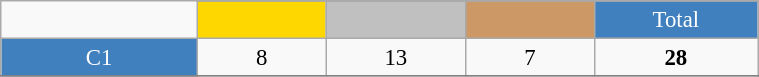<table class="wikitable"  style="font-size:95%; text-align:center; border:gray solid 1px; width:40%;">
<tr>
<td rowspan="2" style="width:3%;"></td>
</tr>
<tr>
<td style="width:2%;" bgcolor=gold></td>
<td style="width:2%;" bgcolor=silver></td>
<td style="width:2%;" bgcolor=cc9966></td>
<td style="width:2%; background-color:#4180be; color:white;">Total</td>
</tr>
<tr>
<td style="background-color:#4180be; color:white;">C1</td>
<td>8</td>
<td>13</td>
<td>7</td>
<td><strong>28</strong></td>
</tr>
<tr>
</tr>
</table>
